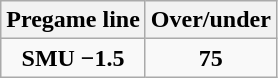<table class="wikitable" style="margin-right: auto; margin-right: auto; border: none;">
<tr align="center">
<th style=>Pregame line</th>
<th style=>Over/under</th>
</tr>
<tr align="center">
<td><strong>SMU −1.5</strong></td>
<td><strong>75</strong></td>
</tr>
</table>
